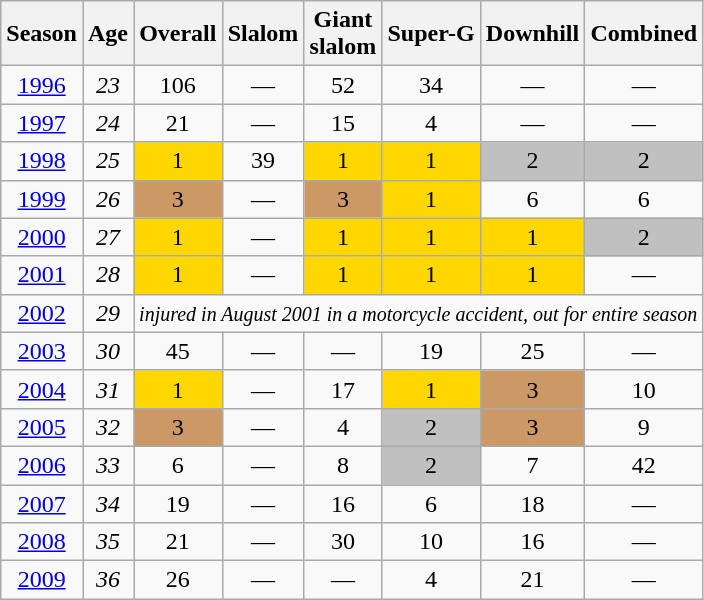<table class=wikitable style="text-align:center">
<tr>
<th>Season</th>
<th>Age</th>
<th>Overall</th>
<th>Slalom</th>
<th>Giant<br>slalom</th>
<th>Super-G</th>
<th>Downhill</th>
<th>Combined</th>
</tr>
<tr>
<td><a href='#'>1996</a></td>
<td><em>23</em></td>
<td>106</td>
<td>—</td>
<td>52</td>
<td>34</td>
<td>—</td>
<td>—</td>
</tr>
<tr>
<td><a href='#'>1997</a></td>
<td><em>24</em></td>
<td>21</td>
<td>—</td>
<td>15</td>
<td>4</td>
<td>—</td>
<td>—</td>
</tr>
<tr>
<td><a href='#'>1998</a></td>
<td><em>25</em></td>
<td bgcolor="gold">1</td>
<td>39</td>
<td bgcolor="gold">1</td>
<td bgcolor="gold">1</td>
<td bgcolor="silver">2</td>
<td bgcolor="silver">2</td>
</tr>
<tr>
<td><a href='#'>1999</a></td>
<td><em>26</em></td>
<td bgcolor="cc9966">3</td>
<td>—</td>
<td bgcolor="cc9966">3</td>
<td bgcolor="gold">1</td>
<td>6</td>
<td>6</td>
</tr>
<tr>
<td><a href='#'>2000</a></td>
<td><em>27</em></td>
<td bgcolor="gold">1</td>
<td>—</td>
<td bgcolor="gold">1</td>
<td bgcolor="gold">1</td>
<td bgcolor="gold">1</td>
<td bgcolor="silver">2</td>
</tr>
<tr>
<td><a href='#'>2001</a></td>
<td><em>28</em></td>
<td bgcolor="gold">1</td>
<td>—</td>
<td bgcolor="gold">1</td>
<td bgcolor="gold">1</td>
<td bgcolor="gold">1</td>
<td>—</td>
</tr>
<tr>
<td><a href='#'>2002</a></td>
<td><em>29</em></td>
<td colspan=6><em><small>injured in August 2001 in a motorcycle accident, out for entire season</small></em></td>
</tr>
<tr>
<td><a href='#'>2003</a></td>
<td><em>30</em></td>
<td>45</td>
<td>—</td>
<td>—</td>
<td>19</td>
<td>25</td>
<td>—</td>
</tr>
<tr>
<td><a href='#'>2004</a></td>
<td><em>31</em></td>
<td bgcolor="gold">1</td>
<td>—</td>
<td>17</td>
<td bgcolor="gold">1</td>
<td bgcolor="cc9966">3</td>
<td>10</td>
</tr>
<tr>
<td><a href='#'>2005</a></td>
<td><em>32</em></td>
<td bgcolor="cc9966">3</td>
<td>—</td>
<td>4</td>
<td bgcolor="silver">2</td>
<td bgcolor="cc9966">3</td>
<td>9</td>
</tr>
<tr>
<td><a href='#'>2006</a></td>
<td><em>33</em></td>
<td>6</td>
<td>—</td>
<td>8</td>
<td bgcolor="silver">2</td>
<td>7</td>
<td>42</td>
</tr>
<tr>
<td><a href='#'>2007</a></td>
<td><em>34</em></td>
<td>19</td>
<td>—</td>
<td>16</td>
<td>6</td>
<td>18</td>
<td>—</td>
</tr>
<tr>
<td><a href='#'>2008</a></td>
<td><em>35</em></td>
<td>21</td>
<td>—</td>
<td>30</td>
<td>10</td>
<td>16</td>
<td>—</td>
</tr>
<tr>
<td><a href='#'>2009</a></td>
<td><em>36</em></td>
<td>26</td>
<td>—</td>
<td>—</td>
<td>4</td>
<td>21</td>
<td>—</td>
</tr>
</table>
